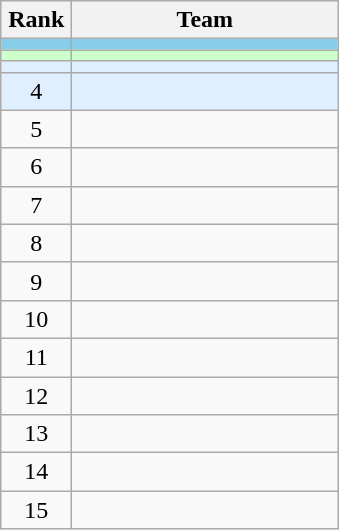<table class="wikitable" style="text-align: center;">
<tr>
<th width=40>Rank</th>
<th width=170>Team</th>
</tr>
<tr bgcolor=#87ceeb>
<td></td>
<td align="left"></td>
</tr>
<tr bgcolor=#ccffcc>
<td></td>
<td align="left"></td>
</tr>
<tr bgcolor=#dfefff>
<td></td>
<td align="left"></td>
</tr>
<tr bgcolor=#dfefff>
<td>4</td>
<td align="left"></td>
</tr>
<tr>
<td>5</td>
<td align="left"></td>
</tr>
<tr>
<td>6</td>
<td align="left"></td>
</tr>
<tr>
<td>7</td>
<td align="left"></td>
</tr>
<tr>
<td>8</td>
<td align="left"></td>
</tr>
<tr>
<td>9</td>
<td align="left"></td>
</tr>
<tr>
<td>10</td>
<td align="left"></td>
</tr>
<tr>
<td>11</td>
<td align="left"></td>
</tr>
<tr>
<td>12</td>
<td align="left"></td>
</tr>
<tr>
<td>13</td>
<td align="left"></td>
</tr>
<tr>
<td>14</td>
<td align="left"></td>
</tr>
<tr>
<td>15</td>
<td align="left"></td>
</tr>
</table>
